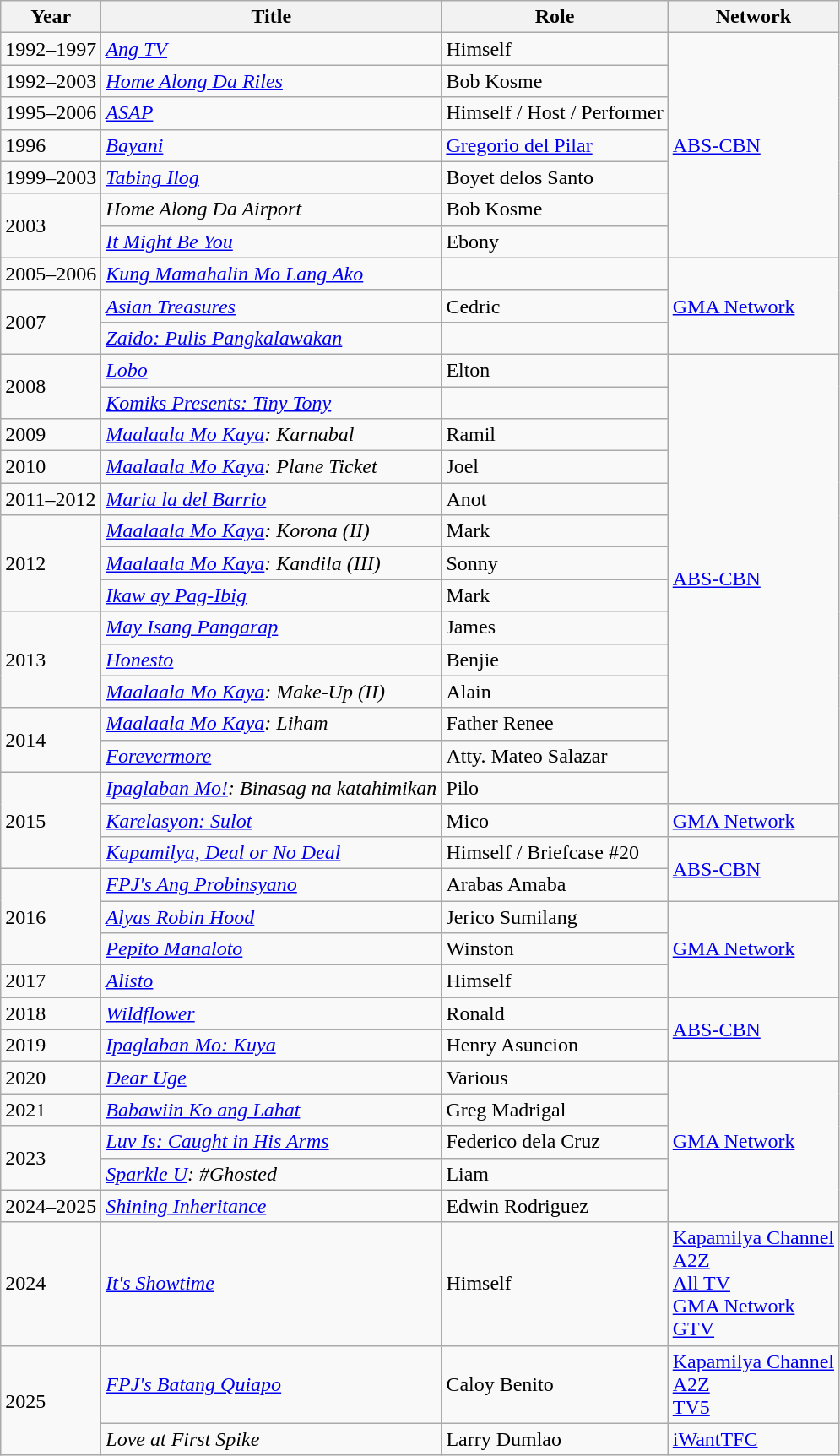<table class="wikitable sortable">
<tr>
<th>Year</th>
<th>Title</th>
<th>Role</th>
<th>Network</th>
</tr>
<tr>
<td>1992–1997</td>
<td><em><a href='#'>Ang TV</a></em> </td>
<td>Himself</td>
<td rowspan="7"><a href='#'>ABS-CBN</a></td>
</tr>
<tr>
<td>1992–2003</td>
<td><em><a href='#'>Home Along Da Riles</a></em> </td>
<td>Bob Kosme</td>
</tr>
<tr>
<td>1995–2006</td>
<td><em><a href='#'>ASAP</a></em></td>
<td>Himself / Host / Performer</td>
</tr>
<tr>
<td>1996</td>
<td><em><a href='#'>Bayani</a></em></td>
<td><a href='#'>Gregorio del Pilar</a></td>
</tr>
<tr>
<td>1999–2003</td>
<td><em><a href='#'>Tabing Ilog</a></em> </td>
<td>Boyet delos Santo</td>
</tr>
<tr>
<td rowspan=2>2003</td>
<td><em>Home Along Da Airport</em></td>
<td>Bob Kosme</td>
</tr>
<tr>
<td><em><a href='#'>It Might Be You</a></em></td>
<td>Ebony</td>
</tr>
<tr>
<td>2005–2006</td>
<td><em><a href='#'>Kung Mamahalin Mo Lang Ako</a></em></td>
<td></td>
<td rowspan="3"><a href='#'>GMA Network</a></td>
</tr>
<tr>
<td rowspan=2>2007</td>
<td><em><a href='#'>Asian Treasures</a></em> </td>
<td>Cedric</td>
</tr>
<tr>
<td><em><a href='#'>Zaido: Pulis Pangkalawakan</a></em> </td>
<td></td>
</tr>
<tr>
<td rowspan=2>2008</td>
<td><em><a href='#'>Lobo</a></em> </td>
<td>Elton</td>
<td rowspan="14"><a href='#'>ABS-CBN</a></td>
</tr>
<tr>
<td><em><a href='#'>Komiks Presents: Tiny Tony</a></em> </td>
<td></td>
</tr>
<tr>
<td>2009</td>
<td><em><a href='#'>Maalaala Mo Kaya</a>: Karnabal</em> </td>
<td>Ramil</td>
</tr>
<tr>
<td>2010</td>
<td><em><a href='#'>Maalaala Mo Kaya</a>: Plane Ticket</em> </td>
<td>Joel</td>
</tr>
<tr>
<td>2011–2012</td>
<td><em><a href='#'>Maria la del Barrio</a></em> </td>
<td>Anot</td>
</tr>
<tr>
<td rowspan=3>2012</td>
<td><em><a href='#'>Maalaala Mo Kaya</a>: Korona (II)</em> </td>
<td>Mark</td>
</tr>
<tr>
<td><em><a href='#'>Maalaala Mo Kaya</a>: Kandila (III)</em> </td>
<td>Sonny</td>
</tr>
<tr>
<td><em><a href='#'>Ikaw ay Pag-Ibig</a></em> </td>
<td>Mark</td>
</tr>
<tr>
<td rowspan=3>2013</td>
<td><em><a href='#'>May Isang Pangarap</a></em> </td>
<td>James</td>
</tr>
<tr>
<td><em><a href='#'>Honesto</a></em> </td>
<td>Benjie</td>
</tr>
<tr>
<td><em><a href='#'>Maalaala Mo Kaya</a>: Make-Up (II)</em> </td>
<td>Alain</td>
</tr>
<tr>
<td rowspan=2>2014</td>
<td><em><a href='#'>Maalaala Mo Kaya</a>: Liham</em> </td>
<td>Father Renee</td>
</tr>
<tr>
<td><em><a href='#'>Forevermore</a></em></td>
<td>Atty. Mateo Salazar</td>
</tr>
<tr>
<td rowspan=3>2015</td>
<td><em><a href='#'>Ipaglaban Mo!</a>: Binasag na katahimikan</em> </td>
<td>Pilo</td>
</tr>
<tr>
<td><a href='#'><em>Karelasyon: Sulot</em></a></td>
<td>Mico</td>
<td><a href='#'>GMA Network</a></td>
</tr>
<tr>
<td><em><a href='#'>Kapamilya, Deal or No Deal</a></em></td>
<td>Himself / Briefcase #20</td>
<td rowspan="2"><a href='#'>ABS-CBN</a></td>
</tr>
<tr>
<td rowspan="3">2016</td>
<td><em><a href='#'>FPJ's Ang Probinsyano</a></em></td>
<td>Arabas Amaba</td>
</tr>
<tr>
<td><em><a href='#'>Alyas Robin Hood</a></em></td>
<td>Jerico Sumilang</td>
<td rowspan="3"><a href='#'>GMA Network</a></td>
</tr>
<tr>
<td><em><a href='#'>Pepito Manaloto</a></em></td>
<td>Winston</td>
</tr>
<tr>
<td>2017</td>
<td><em><a href='#'>Alisto</a></em></td>
<td>Himself</td>
</tr>
<tr>
<td>2018</td>
<td><em><a href='#'>Wildflower</a></em></td>
<td>Ronald</td>
<td rowspan="2"><a href='#'>ABS-CBN</a></td>
</tr>
<tr>
<td>2019</td>
<td><em><a href='#'>Ipaglaban Mo: Kuya</a></em></td>
<td>Henry Asuncion</td>
</tr>
<tr>
<td>2020</td>
<td><em><a href='#'>Dear Uge</a></em></td>
<td>Various</td>
<td rowspan="5"><a href='#'>GMA Network</a></td>
</tr>
<tr>
<td>2021</td>
<td><em><a href='#'>Babawiin Ko ang Lahat</a></em></td>
<td>Greg Madrigal</td>
</tr>
<tr>
<td rowspan="2">2023</td>
<td><em><a href='#'>Luv Is: Caught in His Arms</a></em></td>
<td>Federico dela Cruz</td>
</tr>
<tr>
<td><em><a href='#'>Sparkle U</a>: #Ghosted</em></td>
<td>Liam</td>
</tr>
<tr>
<td>2024–2025</td>
<td><em><a href='#'>Shining Inheritance</a></em></td>
<td>Edwin Rodriguez</td>
</tr>
<tr>
<td>2024</td>
<td><em><a href='#'>It's Showtime</a></em></td>
<td>Himself</td>
<td><a href='#'>Kapamilya Channel</a><br><a href='#'>A2Z</a><br><a href='#'>All TV</a><br><a href='#'>GMA Network</a><br><a href='#'>GTV</a></td>
</tr>
<tr>
<td rowspan="2">2025</td>
<td><em><a href='#'>FPJ's Batang Quiapo</a></em></td>
<td>Caloy Benito</td>
<td><a href='#'>Kapamilya Channel</a><br><a href='#'>A2Z</a><br><a href='#'>TV5</a></td>
</tr>
<tr>
<td><em>Love at First Spike</em></td>
<td>Larry Dumlao</td>
<td><a href='#'>iWantTFC</a></td>
</tr>
</table>
